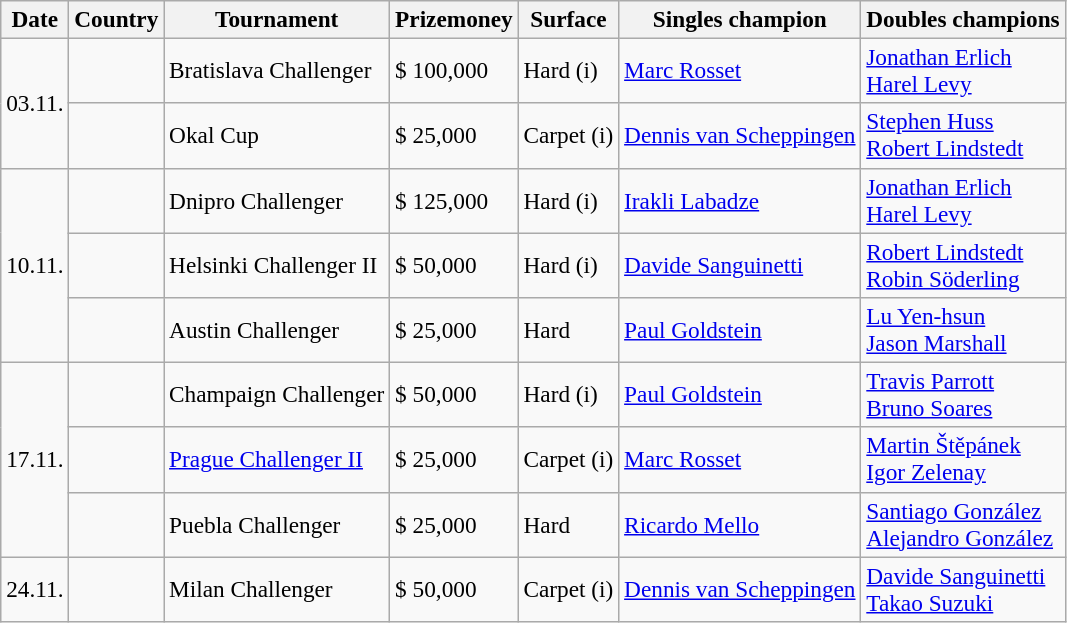<table class="sortable wikitable" style=font-size:97%>
<tr>
<th>Date</th>
<th>Country</th>
<th>Tournament</th>
<th>Prizemoney</th>
<th>Surface</th>
<th>Singles champion</th>
<th>Doubles champions</th>
</tr>
<tr>
<td rowspan="2">03.11.</td>
<td></td>
<td>Bratislava Challenger</td>
<td>$ 100,000</td>
<td>Hard (i)</td>
<td> <a href='#'>Marc Rosset</a></td>
<td> <a href='#'>Jonathan Erlich</a> <br>  <a href='#'>Harel Levy</a></td>
</tr>
<tr>
<td></td>
<td>Okal Cup</td>
<td>$ 25,000</td>
<td>Carpet (i)</td>
<td> <a href='#'>Dennis van Scheppingen</a></td>
<td> <a href='#'>Stephen Huss</a><br> <a href='#'>Robert Lindstedt</a></td>
</tr>
<tr>
<td rowspan="3">10.11.</td>
<td></td>
<td>Dnipro Challenger</td>
<td>$ 125,000</td>
<td>Hard (i)</td>
<td> <a href='#'>Irakli Labadze</a></td>
<td> <a href='#'>Jonathan Erlich</a><br> <a href='#'>Harel Levy</a></td>
</tr>
<tr>
<td></td>
<td>Helsinki Challenger II</td>
<td>$ 50,000</td>
<td>Hard (i)</td>
<td> <a href='#'>Davide Sanguinetti</a></td>
<td> <a href='#'>Robert Lindstedt</a> <br>  <a href='#'>Robin Söderling</a></td>
</tr>
<tr>
<td></td>
<td>Austin Challenger</td>
<td>$ 25,000</td>
<td>Hard</td>
<td> <a href='#'>Paul Goldstein</a></td>
<td> <a href='#'>Lu Yen-hsun</a><br> <a href='#'>Jason Marshall</a></td>
</tr>
<tr>
<td rowspan="3">17.11.</td>
<td></td>
<td>Champaign Challenger</td>
<td>$ 50,000</td>
<td>Hard (i)</td>
<td> <a href='#'>Paul Goldstein</a></td>
<td> <a href='#'>Travis Parrott</a> <br>  <a href='#'>Bruno Soares</a></td>
</tr>
<tr>
<td></td>
<td><a href='#'>Prague Challenger II</a></td>
<td>$ 25,000</td>
<td>Carpet (i)</td>
<td> <a href='#'>Marc Rosset</a></td>
<td> <a href='#'>Martin Štěpánek</a><br> <a href='#'>Igor Zelenay</a></td>
</tr>
<tr>
<td></td>
<td>Puebla Challenger</td>
<td>$ 25,000</td>
<td>Hard</td>
<td> <a href='#'>Ricardo Mello</a></td>
<td> <a href='#'>Santiago González</a><br> <a href='#'>Alejandro González</a></td>
</tr>
<tr>
<td>24.11.</td>
<td></td>
<td>Milan Challenger</td>
<td>$ 50,000</td>
<td>Carpet (i)</td>
<td> <a href='#'>Dennis van Scheppingen</a></td>
<td> <a href='#'>Davide Sanguinetti</a><br> <a href='#'>Takao Suzuki</a></td>
</tr>
</table>
